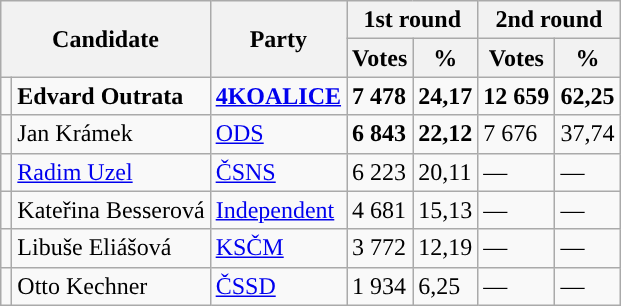<table class="wikitable sortable">
<tr>
<th colspan="2" rowspan="2">Candidate</th>
<th rowspan="2">Party</th>
<th colspan="2">1st round</th>
<th colspan="2">2nd round</th>
</tr>
<tr>
<th>Votes</th>
<th>%</th>
<th>Votes</th>
<th>%</th>
</tr>
<tr>
<td style="background-color:"></td>
<td><strong>Edvard Outrata</strong></td>
<td><a href='#'><strong>4KOALICE</strong></a></td>
<td><strong>7 478</strong></td>
<td><strong>24,17</strong></td>
<td><strong>12 659</strong></td>
<td><strong>62,25</strong></td>
</tr>
<tr>
<td style="background-color:"></td>
<td>Jan Krámek</td>
<td><a href='#'>ODS</a></td>
<td><strong>6 843</strong></td>
<td><strong>22,12</strong></td>
<td>7 676</td>
<td>37,74</td>
</tr>
<tr>
<td style="background-color:"></td>
<td><a href='#'>Radim Uzel</a></td>
<td><a href='#'>ČSNS</a></td>
<td>6 223</td>
<td>20,11</td>
<td>—</td>
<td>—</td>
</tr>
<tr>
<td style="background-color:"></td>
<td>Kateřina Besserová</td>
<td><a href='#'>Independent</a></td>
<td>4 681</td>
<td>15,13</td>
<td>—</td>
<td>—</td>
</tr>
<tr>
<td style="background-color:"></td>
<td>Libuše Eliášová</td>
<td><a href='#'>KSČM</a></td>
<td>3 772</td>
<td>12,19</td>
<td>—</td>
<td>—</td>
</tr>
<tr>
<td style="background-color:"></td>
<td>Otto Kechner</td>
<td><a href='#'>ČSSD</a></td>
<td>1 934</td>
<td>6,25</td>
<td>—</td>
<td>—</td>
</tr>
</table>
